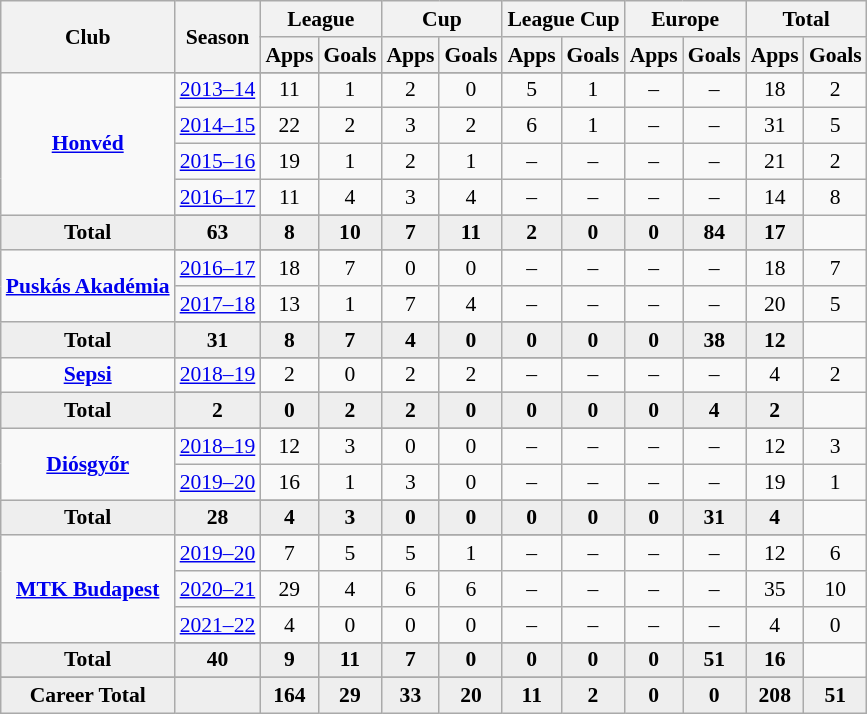<table class="wikitable" style="font-size:90%; text-align: center;">
<tr>
<th rowspan="2">Club</th>
<th rowspan="2">Season</th>
<th colspan="2">League</th>
<th colspan="2">Cup</th>
<th colspan="2">League Cup</th>
<th colspan="2">Europe</th>
<th colspan="2">Total</th>
</tr>
<tr>
<th>Apps</th>
<th>Goals</th>
<th>Apps</th>
<th>Goals</th>
<th>Apps</th>
<th>Goals</th>
<th>Apps</th>
<th>Goals</th>
<th>Apps</th>
<th>Goals</th>
</tr>
<tr ||-||-||-|->
<td rowspan="6" valign="center"><strong><a href='#'>Honvéd</a></strong></td>
</tr>
<tr>
<td><a href='#'>2013–14</a></td>
<td>11</td>
<td>1</td>
<td>2</td>
<td>0</td>
<td>5</td>
<td>1</td>
<td>–</td>
<td>–</td>
<td>18</td>
<td>2</td>
</tr>
<tr>
<td><a href='#'>2014–15</a></td>
<td>22</td>
<td>2</td>
<td>3</td>
<td>2</td>
<td>6</td>
<td>1</td>
<td>–</td>
<td>–</td>
<td>31</td>
<td>5</td>
</tr>
<tr>
<td><a href='#'>2015–16</a></td>
<td>19</td>
<td>1</td>
<td>2</td>
<td>1</td>
<td>–</td>
<td>–</td>
<td>–</td>
<td>–</td>
<td>21</td>
<td>2</td>
</tr>
<tr>
<td><a href='#'>2016–17</a></td>
<td>11</td>
<td>4</td>
<td>3</td>
<td>4</td>
<td>–</td>
<td>–</td>
<td>–</td>
<td>–</td>
<td>14</td>
<td>8</td>
</tr>
<tr>
</tr>
<tr style="font-weight:bold; background-color:#eeeeee;">
<td>Total</td>
<td>63</td>
<td>8</td>
<td>10</td>
<td>7</td>
<td>11</td>
<td>2</td>
<td>0</td>
<td>0</td>
<td>84</td>
<td>17</td>
</tr>
<tr>
<td rowspan="4" valign="center"><strong><a href='#'>Puskás Akadémia</a></strong></td>
</tr>
<tr>
<td><a href='#'>2016–17</a></td>
<td>18</td>
<td>7</td>
<td>0</td>
<td>0</td>
<td>–</td>
<td>–</td>
<td>–</td>
<td>–</td>
<td>18</td>
<td>7</td>
</tr>
<tr>
<td><a href='#'>2017–18</a></td>
<td>13</td>
<td>1</td>
<td>7</td>
<td>4</td>
<td>–</td>
<td>–</td>
<td>–</td>
<td>–</td>
<td>20</td>
<td>5</td>
</tr>
<tr>
</tr>
<tr style="font-weight:bold; background-color:#eeeeee;">
<td>Total</td>
<td>31</td>
<td>8</td>
<td>7</td>
<td>4</td>
<td>0</td>
<td>0</td>
<td>0</td>
<td>0</td>
<td>38</td>
<td>12</td>
</tr>
<tr>
<td rowspan="3" valign="center"><strong><a href='#'>Sepsi</a></strong></td>
</tr>
<tr>
<td><a href='#'>2018–19</a></td>
<td>2</td>
<td>0</td>
<td>2</td>
<td>2</td>
<td>–</td>
<td>–</td>
<td>–</td>
<td>–</td>
<td>4</td>
<td>2</td>
</tr>
<tr>
</tr>
<tr style="font-weight:bold; background-color:#eeeeee;">
<td>Total</td>
<td>2</td>
<td>0</td>
<td>2</td>
<td>2</td>
<td>0</td>
<td>0</td>
<td>0</td>
<td>0</td>
<td>4</td>
<td>2</td>
</tr>
<tr>
<td rowspan="4" valign="center"><strong><a href='#'>Diósgyőr</a></strong></td>
</tr>
<tr>
<td><a href='#'>2018–19</a></td>
<td>12</td>
<td>3</td>
<td>0</td>
<td>0</td>
<td>–</td>
<td>–</td>
<td>–</td>
<td>–</td>
<td>12</td>
<td>3</td>
</tr>
<tr>
<td><a href='#'>2019–20</a></td>
<td>16</td>
<td>1</td>
<td>3</td>
<td>0</td>
<td>–</td>
<td>–</td>
<td>–</td>
<td>–</td>
<td>19</td>
<td>1</td>
</tr>
<tr>
</tr>
<tr style="font-weight:bold; background-color:#eeeeee;">
<td>Total</td>
<td>28</td>
<td>4</td>
<td>3</td>
<td>0</td>
<td>0</td>
<td>0</td>
<td>0</td>
<td>0</td>
<td>31</td>
<td>4</td>
</tr>
<tr>
<td rowspan="5" valign="center"><strong><a href='#'>MTK Budapest</a></strong></td>
</tr>
<tr>
<td><a href='#'>2019–20</a></td>
<td>7</td>
<td>5</td>
<td>5</td>
<td>1</td>
<td>–</td>
<td>–</td>
<td>–</td>
<td>–</td>
<td>12</td>
<td>6</td>
</tr>
<tr>
<td><a href='#'>2020–21</a></td>
<td>29</td>
<td>4</td>
<td>6</td>
<td>6</td>
<td>–</td>
<td>–</td>
<td>–</td>
<td>–</td>
<td>35</td>
<td>10</td>
</tr>
<tr>
<td><a href='#'>2021–22</a></td>
<td>4</td>
<td>0</td>
<td>0</td>
<td>0</td>
<td>–</td>
<td>–</td>
<td>–</td>
<td>–</td>
<td>4</td>
<td>0</td>
</tr>
<tr>
</tr>
<tr style="font-weight:bold; background-color:#eeeeee;">
<td>Total</td>
<td>40</td>
<td>9</td>
<td>11</td>
<td>7</td>
<td>0</td>
<td>0</td>
<td>0</td>
<td>0</td>
<td>51</td>
<td>16</td>
</tr>
<tr>
</tr>
<tr style="font-weight:bold; background-color:#eeeeee;">
<td rowspan="1" valign="top"><strong>Career Total</strong></td>
<td></td>
<td><strong>164</strong></td>
<td><strong>29</strong></td>
<td><strong>33</strong></td>
<td><strong>20</strong></td>
<td><strong>11</strong></td>
<td><strong>2</strong></td>
<td><strong>0</strong></td>
<td><strong>0</strong></td>
<td><strong>208</strong></td>
<td><strong>51</strong></td>
</tr>
</table>
